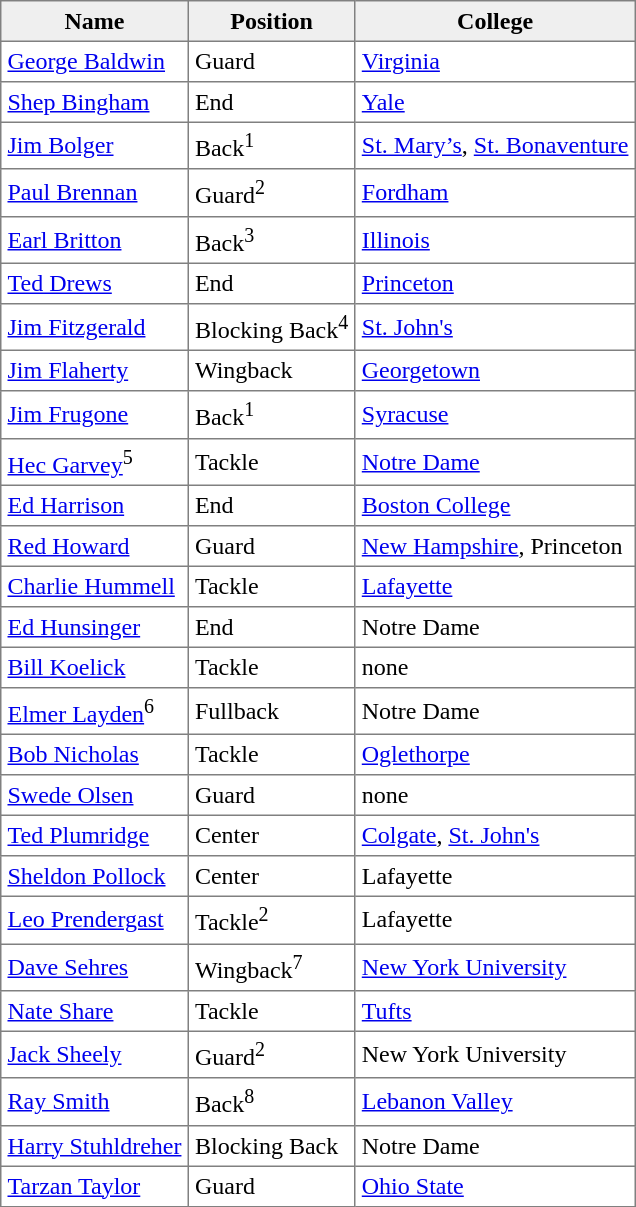<table class="toccolours" border="1" cellpadding="4" cellspacing="2" style="border-collapse: collapse;">
<tr bgcolor="#efefef">
<th>Name</th>
<th>Position</th>
<th>College</th>
</tr>
<tr>
<td><a href='#'>George Baldwin</a></td>
<td>Guard</td>
<td><a href='#'>Virginia</a></td>
</tr>
<tr>
<td><a href='#'>Shep Bingham</a></td>
<td>End</td>
<td><a href='#'>Yale</a></td>
</tr>
<tr>
<td><a href='#'>Jim Bolger</a></td>
<td>Back<sup>1</sup></td>
<td><a href='#'>St. Mary’s</a>, <a href='#'>St. Bonaventure</a></td>
</tr>
<tr>
<td><a href='#'>Paul Brennan</a></td>
<td>Guard<sup>2</sup></td>
<td><a href='#'>Fordham</a></td>
</tr>
<tr>
<td><a href='#'>Earl Britton</a></td>
<td>Back<sup>3</sup></td>
<td><a href='#'>Illinois</a></td>
</tr>
<tr>
<td><a href='#'>Ted Drews</a></td>
<td>End</td>
<td><a href='#'>Princeton</a></td>
</tr>
<tr>
<td><a href='#'>Jim Fitzgerald</a></td>
<td>Blocking Back<sup>4</sup></td>
<td><a href='#'>St. John's</a></td>
</tr>
<tr>
<td><a href='#'>Jim Flaherty</a></td>
<td>Wingback</td>
<td><a href='#'>Georgetown</a></td>
</tr>
<tr>
<td><a href='#'>Jim Frugone</a></td>
<td>Back<sup>1</sup></td>
<td><a href='#'>Syracuse</a></td>
</tr>
<tr>
<td><a href='#'>Hec Garvey</a><sup>5</sup></td>
<td>Tackle</td>
<td><a href='#'>Notre Dame</a></td>
</tr>
<tr>
<td><a href='#'>Ed Harrison</a></td>
<td>End</td>
<td><a href='#'>Boston College</a></td>
</tr>
<tr>
<td><a href='#'>Red Howard</a></td>
<td>Guard</td>
<td><a href='#'>New Hampshire</a>, Princeton</td>
</tr>
<tr>
<td><a href='#'>Charlie Hummell</a></td>
<td>Tackle</td>
<td><a href='#'>Lafayette</a></td>
</tr>
<tr>
<td><a href='#'>Ed Hunsinger</a></td>
<td>End</td>
<td>Notre Dame</td>
</tr>
<tr>
<td><a href='#'>Bill Koelick</a></td>
<td>Tackle</td>
<td>none</td>
</tr>
<tr>
<td><a href='#'>Elmer Layden</a><sup>6</sup></td>
<td>Fullback</td>
<td>Notre Dame</td>
</tr>
<tr>
<td><a href='#'>Bob Nicholas</a></td>
<td>Tackle</td>
<td><a href='#'>Oglethorpe</a></td>
</tr>
<tr>
<td><a href='#'>Swede Olsen</a></td>
<td>Guard</td>
<td>none</td>
</tr>
<tr>
<td><a href='#'>Ted Plumridge</a></td>
<td>Center</td>
<td><a href='#'>Colgate</a>, <a href='#'>St. John's</a></td>
</tr>
<tr>
<td><a href='#'>Sheldon Pollock</a></td>
<td>Center</td>
<td>Lafayette</td>
</tr>
<tr>
<td><a href='#'>Leo Prendergast</a></td>
<td>Tackle<sup>2</sup></td>
<td>Lafayette</td>
</tr>
<tr>
<td><a href='#'>Dave Sehres</a></td>
<td>Wingback<sup>7</sup></td>
<td><a href='#'>New York University</a></td>
</tr>
<tr>
<td><a href='#'>Nate Share</a></td>
<td>Tackle</td>
<td><a href='#'>Tufts</a></td>
</tr>
<tr>
<td><a href='#'>Jack Sheely</a></td>
<td>Guard<sup>2</sup></td>
<td>New York University</td>
</tr>
<tr>
<td><a href='#'>Ray Smith</a></td>
<td>Back<sup>8</sup></td>
<td><a href='#'>Lebanon Valley</a></td>
</tr>
<tr>
<td><a href='#'>Harry Stuhldreher</a></td>
<td>Blocking Back</td>
<td>Notre Dame</td>
</tr>
<tr>
<td><a href='#'>Tarzan Taylor</a></td>
<td>Guard</td>
<td><a href='#'>Ohio State</a></td>
</tr>
</table>
